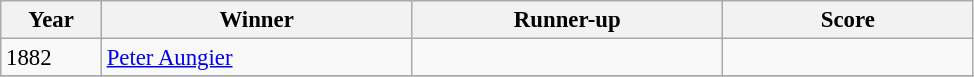<table class="wikitable" style="font-size:95%;">
<tr>
<th style="width:60px;">Year</th>
<th style="width:200px;">Winner</th>
<th style="width:200px;">Runner-up</th>
<th style="width:160px;">Score</th>
</tr>
<tr>
<td>1882</td>
<td> <a href='#'>Peter Aungier</a></td>
<td></td>
<td></td>
</tr>
<tr>
</tr>
</table>
